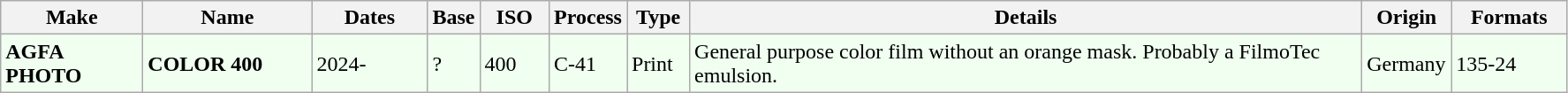<table class="wikitable">
<tr>
<th scope="col" style="width: 100px;">Make</th>
<th scope="col" style="width: 120px;">Name</th>
<th scope="col" style="width: 80px;">Dates</th>
<th scope="col" style="width: 30px;">Base</th>
<th scope="col" style="width: 45px;">ISO</th>
<th scope="col" style="width: 40px;">Process</th>
<th scope="col" style="width: 40px;">Type</th>
<th scope="col" style="width: 500px;">Details</th>
<th scope="col" style="width: 60px;">Origin</th>
<th scope="col" style="width: 80px;">Formats</th>
</tr>
<tr style="background:honeyDew;">
<td><strong>AGFA PHOTO</strong></td>
<td><strong>COLOR 400</strong></td>
<td>2024-</td>
<td>?</td>
<td>400</td>
<td>C-41</td>
<td>Print</td>
<td>General purpose color film without an orange mask. Probably a FilmoTec emulsion.</td>
<td>Germany</td>
<td>135-24</td>
</tr>
</table>
